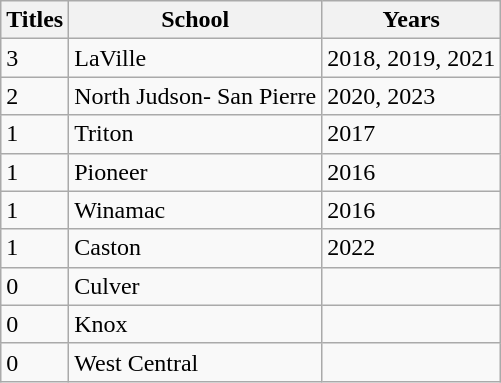<table class="wikitable">
<tr>
<th>Titles</th>
<th>School</th>
<th>Years</th>
</tr>
<tr>
<td>3</td>
<td>LaVille</td>
<td>2018, 2019, 2021</td>
</tr>
<tr>
<td>2</td>
<td>North Judson- San Pierre</td>
<td>2020, 2023</td>
</tr>
<tr>
<td>1</td>
<td>Triton</td>
<td>2017</td>
</tr>
<tr>
<td>1</td>
<td>Pioneer</td>
<td>2016</td>
</tr>
<tr>
<td>1</td>
<td>Winamac</td>
<td>2016</td>
</tr>
<tr>
<td>1</td>
<td>Caston</td>
<td>2022</td>
</tr>
<tr>
<td>0</td>
<td>Culver</td>
<td></td>
</tr>
<tr>
<td>0</td>
<td>Knox</td>
<td></td>
</tr>
<tr>
<td>0</td>
<td>West Central</td>
<td></td>
</tr>
</table>
